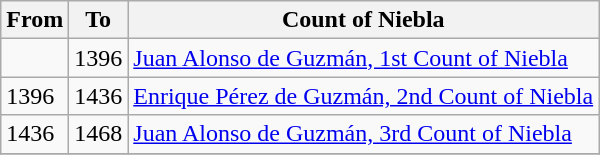<table class="wikitable">
<tr>
<th>From</th>
<th>To</th>
<th>Count of Niebla</th>
</tr>
<tr>
<td></td>
<td>1396</td>
<td><a href='#'>Juan Alonso de Guzmán, 1st Count of Niebla</a></td>
</tr>
<tr>
<td>1396</td>
<td>1436</td>
<td><a href='#'>Enrique Pérez de Guzmán, 2nd Count of Niebla</a></td>
</tr>
<tr>
<td>1436</td>
<td>1468</td>
<td><a href='#'>Juan Alonso de Guzmán, 3rd Count of Niebla</a></td>
</tr>
<tr>
</tr>
</table>
